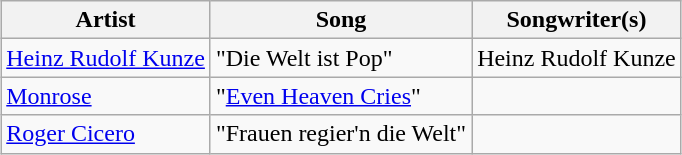<table class="sortable wikitable" style="margin: 1em auto 1em auto;">
<tr>
<th>Artist</th>
<th>Song</th>
<th>Songwriter(s)</th>
</tr>
<tr>
<td><a href='#'>Heinz Rudolf Kunze</a></td>
<td>"Die Welt ist Pop"</td>
<td>Heinz Rudolf Kunze</td>
</tr>
<tr>
<td><a href='#'>Monrose</a></td>
<td>"<a href='#'>Even Heaven Cries</a>"</td>
<td></td>
</tr>
<tr>
<td><a href='#'>Roger Cicero</a></td>
<td>"Frauen regier'n die Welt"</td>
<td></td>
</tr>
</table>
